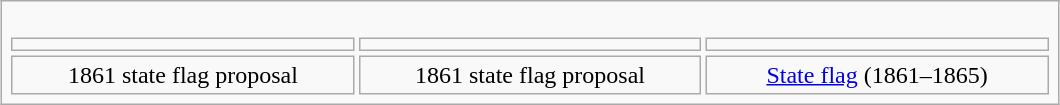<table class="wikitable" style="margin:0 auto; text-align:center">
<tr>
<td><br><table cellspacing="3" cellpadding="3">
<tr class="noresize">
<td style="width:220px"></td>
<td style="width:220px"></td>
<td style="width:220px"></td>
</tr>
<tr style="vertical-align:top">
<td>1861 state flag proposal </td>
<td>1861 state flag proposal </td>
<td><a href='#'>State flag</a> (1861–1865) </td>
</tr>
</table>
</td>
</tr>
</table>
